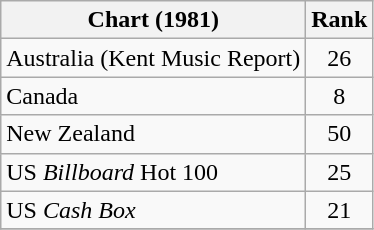<table class="wikitable sortable">
<tr>
<th>Chart (1981)</th>
<th style="text-align:center;">Rank</th>
</tr>
<tr>
<td>Australia (Kent Music Report)</td>
<td style="text-align:center;">26</td>
</tr>
<tr>
<td>Canada</td>
<td style="text-align:center;">8</td>
</tr>
<tr>
<td>New Zealand</td>
<td style="text-align:center;">50</td>
</tr>
<tr>
<td>US <em>Billboard</em> Hot 100</td>
<td style="text-align:center;">25</td>
</tr>
<tr>
<td>US <em>Cash Box</em></td>
<td style="text-align:center;">21</td>
</tr>
<tr>
</tr>
</table>
